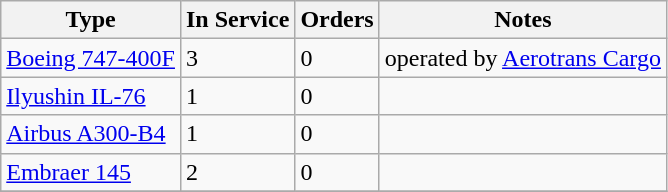<table class="wikitable">
<tr>
<th>Type</th>
<th>In Service</th>
<th>Orders</th>
<th>Notes</th>
</tr>
<tr>
<td><a href='#'>Boeing 747-400F</a></td>
<td>3</td>
<td>0</td>
<td>operated by <a href='#'>Aerotrans Cargo</a></td>
</tr>
<tr>
<td><a href='#'>Ilyushin IL-76</a></td>
<td>1</td>
<td>0</td>
<td></td>
</tr>
<tr>
<td><a href='#'>Airbus A300-B4</a></td>
<td>1</td>
<td>0</td>
<td></td>
</tr>
<tr>
<td><a href='#'>Embraer 145</a></td>
<td>2</td>
<td>0</td>
<td></td>
</tr>
<tr>
</tr>
</table>
